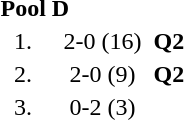<table style="text-align:center">
<tr>
<td colspan=4 align=left><strong>Pool D</strong></td>
</tr>
<tr>
<td width=30>1.</td>
<td align=left></td>
<td width=60>2-0 (16)</td>
<td><strong>Q2</strong></td>
</tr>
<tr>
<td>2.</td>
<td align=left></td>
<td>2-0 (9)</td>
<td><strong>Q2</strong></td>
</tr>
<tr>
<td>3.</td>
<td align=left></td>
<td>0-2 (3)</td>
<td></td>
</tr>
</table>
